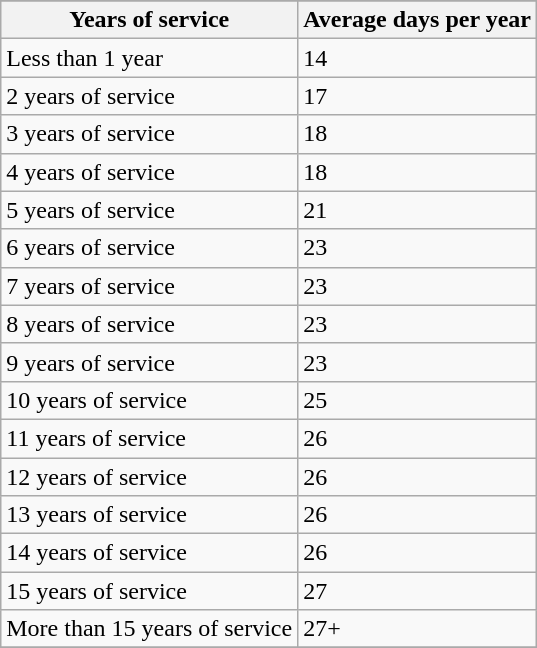<table class="wikitable">
<tr>
</tr>
<tr>
<th>Years of service</th>
<th>Average days per year</th>
</tr>
<tr>
<td>Less than 1 year</td>
<td>14</td>
</tr>
<tr>
<td>2 years of service</td>
<td>17</td>
</tr>
<tr>
<td>3 years of service</td>
<td>18</td>
</tr>
<tr>
<td>4 years of service</td>
<td>18</td>
</tr>
<tr>
<td>5 years of service</td>
<td>21</td>
</tr>
<tr>
<td>6 years of service</td>
<td>23</td>
</tr>
<tr>
<td>7 years of service</td>
<td>23</td>
</tr>
<tr>
<td>8 years of service</td>
<td>23</td>
</tr>
<tr>
<td>9 years of service</td>
<td>23</td>
</tr>
<tr>
<td>10 years of service</td>
<td>25</td>
</tr>
<tr>
<td>11 years of service</td>
<td>26</td>
</tr>
<tr>
<td>12 years of service</td>
<td>26</td>
</tr>
<tr>
<td>13 years of service</td>
<td>26</td>
</tr>
<tr>
<td>14 years of service</td>
<td>26</td>
</tr>
<tr>
<td>15 years of service</td>
<td>27</td>
</tr>
<tr>
<td>More than 15 years of service</td>
<td>27+</td>
</tr>
<tr>
</tr>
</table>
